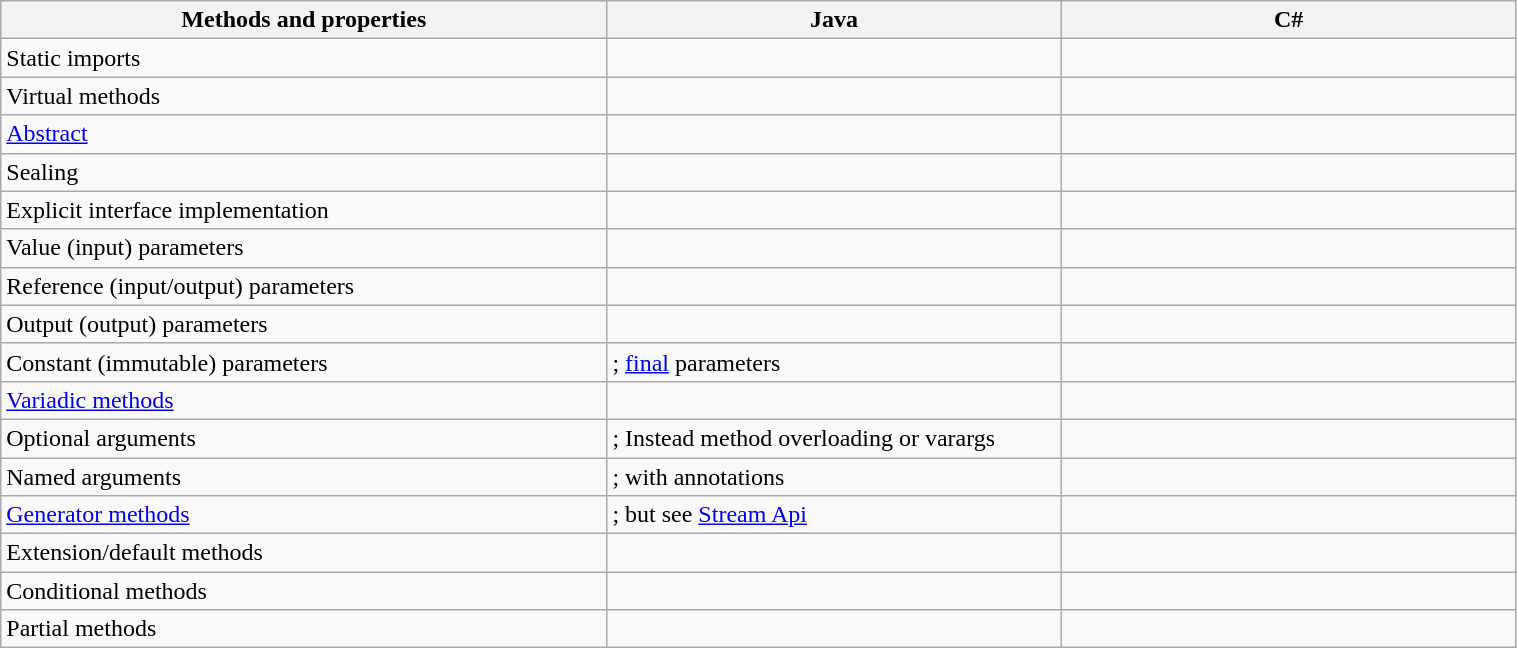<table class="wikitable" style="width:80%;">
<tr>
<th style="width:40%;">Methods and properties</th>
<th style="width:30%;">Java</th>
<th style="width:30%;">C#</th>
</tr>
<tr>
<td>Static imports</td>
<td></td>
<td></td>
</tr>
<tr>
<td>Virtual methods</td>
<td></td>
<td></td>
</tr>
<tr>
<td><a href='#'>Abstract</a></td>
<td></td>
<td></td>
</tr>
<tr>
<td>Sealing</td>
<td></td>
<td></td>
</tr>
<tr>
<td>Explicit interface implementation</td>
<td></td>
<td></td>
</tr>
<tr>
<td>Value (input) parameters</td>
<td></td>
<td></td>
</tr>
<tr>
<td>Reference (input/output) parameters</td>
<td></td>
<td></td>
</tr>
<tr>
<td>Output (output) parameters</td>
<td></td>
<td></td>
</tr>
<tr>
<td>Constant (immutable) parameters</td>
<td>; <a href='#'>final</a> parameters</td>
<td></td>
</tr>
<tr>
<td><a href='#'>Variadic methods</a></td>
<td></td>
<td></td>
</tr>
<tr>
<td>Optional arguments</td>
<td>; Instead method overloading or varargs</td>
<td></td>
</tr>
<tr>
<td>Named arguments</td>
<td>; with annotations</td>
<td></td>
</tr>
<tr>
<td><a href='#'>Generator methods</a></td>
<td>; but see <a href='#'>Stream Api</a></td>
<td></td>
</tr>
<tr>
<td>Extension/default methods</td>
<td></td>
<td></td>
</tr>
<tr>
<td>Conditional methods</td>
<td></td>
<td></td>
</tr>
<tr>
<td>Partial methods</td>
<td></td>
<td></td>
</tr>
</table>
